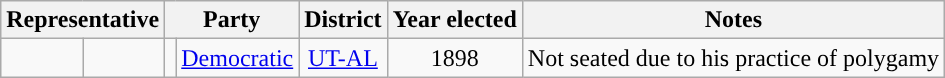<table class="wikitable sortable" style="text-align:center">
<tr>
<th colspan=2>Representative</th>
<th colspan=2>Party</th>
<th>District</th>
<th>Year elected</th>
<th>Notes</th>
</tr>
<tr>
<td data-sort-value="Roberts, B. H."></td>
<td><strong></strong></td>
<td style="background-color:"></td>
<td><a href='#'>Democratic</a></td>
<td><a href='#'>UT-AL</a></td>
<td>1898</td>
<td>Not seated due to his practice of polygamy</td>
</tr>
</table>
